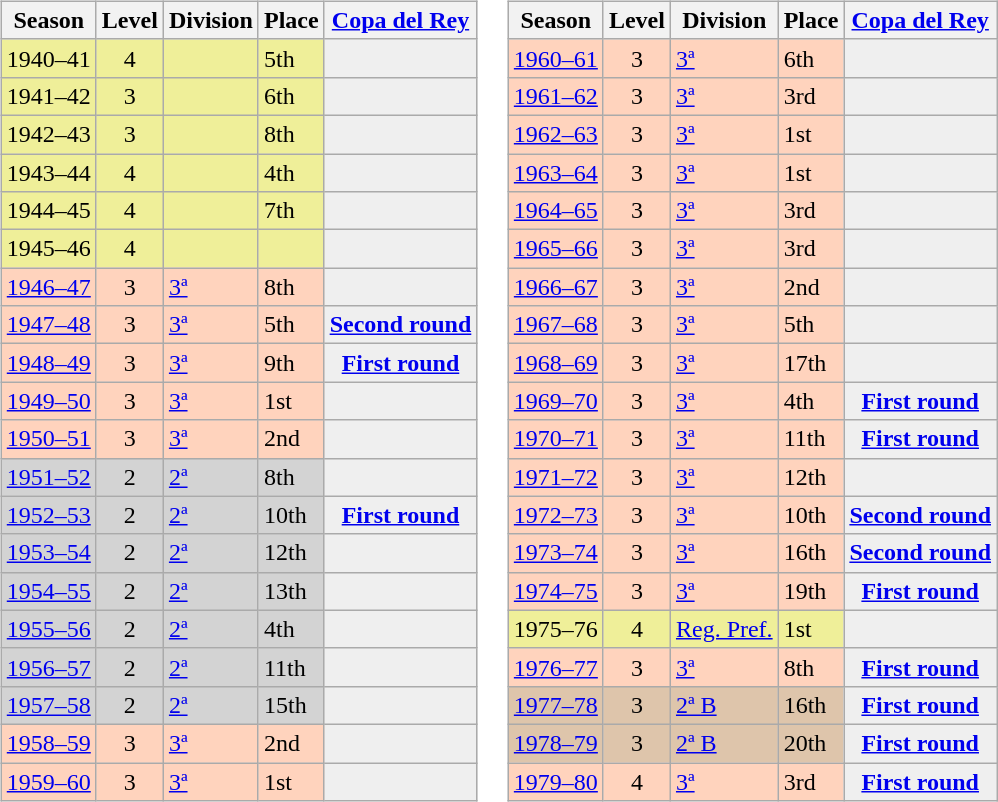<table>
<tr>
<td valign="top" width=0%><br><table class="wikitable">
<tr style="background:#f0f6fa;">
<th>Season</th>
<th>Level</th>
<th>Division</th>
<th>Place</th>
<th><a href='#'>Copa del Rey</a></th>
</tr>
<tr>
<td style="background:#EFEF99;">1940–41</td>
<td style="background:#EFEF99;" align="center">4</td>
<td style="background:#EFEF99;"></td>
<td style="background:#EFEF99;">5th</td>
<th style="background:#efefef;"></th>
</tr>
<tr>
<td style="background:#EFEF99;">1941–42</td>
<td style="background:#EFEF99;" align="center">3</td>
<td style="background:#EFEF99;"></td>
<td style="background:#EFEF99;">6th</td>
<th style="background:#efefef;"></th>
</tr>
<tr>
<td style="background:#EFEF99;">1942–43</td>
<td style="background:#EFEF99;" align="center">3</td>
<td style="background:#EFEF99;"></td>
<td style="background:#EFEF99;">8th</td>
<th style="background:#efefef;"></th>
</tr>
<tr>
<td style="background:#EFEF99;">1943–44</td>
<td style="background:#EFEF99;" align="center">4</td>
<td style="background:#EFEF99;"></td>
<td style="background:#EFEF99;">4th</td>
<th style="background:#efefef;"></th>
</tr>
<tr>
<td style="background:#EFEF99;">1944–45</td>
<td style="background:#EFEF99;" align="center">4</td>
<td style="background:#EFEF99;"></td>
<td style="background:#EFEF99;">7th</td>
<th style="background:#efefef;"></th>
</tr>
<tr>
<td style="background:#EFEF99;">1945–46</td>
<td style="background:#EFEF99;" align="center">4</td>
<td style="background:#EFEF99;"></td>
<td style="background:#EFEF99;"></td>
<th style="background:#efefef;"></th>
</tr>
<tr>
<td style="background:#FFD3BD;"><a href='#'>1946–47</a></td>
<td style="background:#FFD3BD;" align="center">3</td>
<td style="background:#FFD3BD;"><a href='#'>3ª</a></td>
<td style="background:#FFD3BD;">8th</td>
<th style="background:#efefef;"></th>
</tr>
<tr>
<td style="background:#FFD3BD;"><a href='#'>1947–48</a></td>
<td style="background:#FFD3BD;" align="center">3</td>
<td style="background:#FFD3BD;"><a href='#'>3ª</a></td>
<td style="background:#FFD3BD;">5th</td>
<th style="background:#efefef;"><a href='#'>Second round</a></th>
</tr>
<tr>
<td style="background:#FFD3BD;"><a href='#'>1948–49</a></td>
<td style="background:#FFD3BD;" align="center">3</td>
<td style="background:#FFD3BD;"><a href='#'>3ª</a></td>
<td style="background:#FFD3BD;">9th</td>
<th style="background:#efefef;"><a href='#'>First round</a></th>
</tr>
<tr>
<td style="background:#FFD3BD;"><a href='#'>1949–50</a></td>
<td style="background:#FFD3BD;" align="center">3</td>
<td style="background:#FFD3BD;"><a href='#'>3ª</a></td>
<td style="background:#FFD3BD;">1st</td>
<th style="background:#efefef;"></th>
</tr>
<tr>
<td style="background:#FFD3BD;"><a href='#'>1950–51</a></td>
<td style="background:#FFD3BD;" align="center">3</td>
<td style="background:#FFD3BD;"><a href='#'>3ª</a></td>
<td style="background:#FFD3BD;">2nd</td>
<th style="background:#efefef;"></th>
</tr>
<tr>
<td style="background:#D3D3D3;"><a href='#'>1951–52</a></td>
<td style="background:#D3D3D3;" align="center">2</td>
<td style="background:#D3D3D3;"><a href='#'>2ª</a></td>
<td style="background:#D3D3D3;">8th</td>
<th style="background:#efefef;"></th>
</tr>
<tr>
<td style="background:#D3D3D3;"><a href='#'>1952–53</a></td>
<td style="background:#D3D3D3;" align="center">2</td>
<td style="background:#D3D3D3;"><a href='#'>2ª</a></td>
<td style="background:#D3D3D3;">10th</td>
<th style="background:#efefef;"><a href='#'>First round</a></th>
</tr>
<tr>
<td style="background:#D3D3D3;"><a href='#'>1953–54</a></td>
<td style="background:#D3D3D3;" align="center">2</td>
<td style="background:#D3D3D3;"><a href='#'>2ª</a></td>
<td style="background:#D3D3D3;">12th</td>
<th style="background:#efefef;"></th>
</tr>
<tr>
<td style="background:#D3D3D3;"><a href='#'>1954–55</a></td>
<td style="background:#D3D3D3;" align="center">2</td>
<td style="background:#D3D3D3;"><a href='#'>2ª</a></td>
<td style="background:#D3D3D3;">13th</td>
<th style="background:#efefef;"></th>
</tr>
<tr>
<td style="background:#D3D3D3;"><a href='#'>1955–56</a></td>
<td style="background:#D3D3D3;" align="center">2</td>
<td style="background:#D3D3D3;"><a href='#'>2ª</a></td>
<td style="background:#D3D3D3;">4th</td>
<th style="background:#efefef;"></th>
</tr>
<tr>
<td style="background:#D3D3D3;"><a href='#'>1956–57</a></td>
<td style="background:#D3D3D3;" align="center">2</td>
<td style="background:#D3D3D3;"><a href='#'>2ª</a></td>
<td style="background:#D3D3D3;">11th</td>
<th style="background:#efefef;"></th>
</tr>
<tr>
<td style="background:#D3D3D3;"><a href='#'>1957–58</a></td>
<td style="background:#D3D3D3;" align="center">2</td>
<td style="background:#D3D3D3;"><a href='#'>2ª</a></td>
<td style="background:#D3D3D3;">15th</td>
<th style="background:#efefef;"></th>
</tr>
<tr>
<td style="background:#FFD3BD;"><a href='#'>1958–59</a></td>
<td style="background:#FFD3BD;" align="center">3</td>
<td style="background:#FFD3BD;"><a href='#'>3ª</a></td>
<td style="background:#FFD3BD;">2nd</td>
<th style="background:#efefef;"></th>
</tr>
<tr>
<td style="background:#FFD3BD;"><a href='#'>1959–60</a></td>
<td style="background:#FFD3BD;" align="center">3</td>
<td style="background:#FFD3BD;"><a href='#'>3ª</a></td>
<td style="background:#FFD3BD;">1st</td>
<th style="background:#efefef;"></th>
</tr>
</table>
</td>
<td valign="top" width=0%><br><table class="wikitable">
<tr style="background:#f0f6fa;">
<th>Season</th>
<th>Level</th>
<th>Division</th>
<th>Place</th>
<th><a href='#'>Copa del Rey</a></th>
</tr>
<tr>
<td style="background:#FFD3BD;"><a href='#'>1960–61</a></td>
<td style="background:#FFD3BD;" align="center">3</td>
<td style="background:#FFD3BD;"><a href='#'>3ª</a></td>
<td style="background:#FFD3BD;">6th</td>
<th style="background:#efefef;"></th>
</tr>
<tr>
<td style="background:#FFD3BD;"><a href='#'>1961–62</a></td>
<td style="background:#FFD3BD;" align="center">3</td>
<td style="background:#FFD3BD;"><a href='#'>3ª</a></td>
<td style="background:#FFD3BD;">3rd</td>
<th style="background:#efefef;"></th>
</tr>
<tr>
<td style="background:#FFD3BD;"><a href='#'>1962–63</a></td>
<td style="background:#FFD3BD;" align="center">3</td>
<td style="background:#FFD3BD;"><a href='#'>3ª</a></td>
<td style="background:#FFD3BD;">1st</td>
<th style="background:#efefef;"></th>
</tr>
<tr>
<td style="background:#FFD3BD;"><a href='#'>1963–64</a></td>
<td style="background:#FFD3BD;" align="center">3</td>
<td style="background:#FFD3BD;"><a href='#'>3ª</a></td>
<td style="background:#FFD3BD;">1st</td>
<th style="background:#efefef;"></th>
</tr>
<tr>
<td style="background:#FFD3BD;"><a href='#'>1964–65</a></td>
<td style="background:#FFD3BD;" align="center">3</td>
<td style="background:#FFD3BD;"><a href='#'>3ª</a></td>
<td style="background:#FFD3BD;">3rd</td>
<th style="background:#efefef;"></th>
</tr>
<tr>
<td style="background:#FFD3BD;"><a href='#'>1965–66</a></td>
<td style="background:#FFD3BD;" align="center">3</td>
<td style="background:#FFD3BD;"><a href='#'>3ª</a></td>
<td style="background:#FFD3BD;">3rd</td>
<th style="background:#efefef;"></th>
</tr>
<tr>
<td style="background:#FFD3BD;"><a href='#'>1966–67</a></td>
<td style="background:#FFD3BD;" align="center">3</td>
<td style="background:#FFD3BD;"><a href='#'>3ª</a></td>
<td style="background:#FFD3BD;">2nd</td>
<th style="background:#efefef;"></th>
</tr>
<tr>
<td style="background:#FFD3BD;"><a href='#'>1967–68</a></td>
<td style="background:#FFD3BD;" align="center">3</td>
<td style="background:#FFD3BD;"><a href='#'>3ª</a></td>
<td style="background:#FFD3BD;">5th</td>
<th style="background:#efefef;"></th>
</tr>
<tr>
<td style="background:#FFD3BD;"><a href='#'>1968–69</a></td>
<td style="background:#FFD3BD;" align="center">3</td>
<td style="background:#FFD3BD;"><a href='#'>3ª</a></td>
<td style="background:#FFD3BD;">17th</td>
<th style="background:#efefef;"></th>
</tr>
<tr>
<td style="background:#FFD3BD;"><a href='#'>1969–70</a></td>
<td style="background:#FFD3BD;" align="center">3</td>
<td style="background:#FFD3BD;"><a href='#'>3ª</a></td>
<td style="background:#FFD3BD;">4th</td>
<th style="background:#efefef;"><a href='#'>First round</a></th>
</tr>
<tr>
<td style="background:#FFD3BD;"><a href='#'>1970–71</a></td>
<td style="background:#FFD3BD;" align="center">3</td>
<td style="background:#FFD3BD;"><a href='#'>3ª</a></td>
<td style="background:#FFD3BD;">11th</td>
<th style="background:#efefef;"><a href='#'>First round</a></th>
</tr>
<tr>
<td style="background:#FFD3BD;"><a href='#'>1971–72</a></td>
<td style="background:#FFD3BD;" align="center">3</td>
<td style="background:#FFD3BD;"><a href='#'>3ª</a></td>
<td style="background:#FFD3BD;">12th</td>
<th style="background:#efefef;"></th>
</tr>
<tr>
<td style="background:#FFD3BD;"><a href='#'>1972–73</a></td>
<td style="background:#FFD3BD;" align="center">3</td>
<td style="background:#FFD3BD;"><a href='#'>3ª</a></td>
<td style="background:#FFD3BD;">10th</td>
<th style="background:#efefef;"><a href='#'>Second round</a></th>
</tr>
<tr>
<td style="background:#FFD3BD;"><a href='#'>1973–74</a></td>
<td style="background:#FFD3BD;" align="center">3</td>
<td style="background:#FFD3BD;"><a href='#'>3ª</a></td>
<td style="background:#FFD3BD;">16th</td>
<th style="background:#efefef;"><a href='#'>Second round</a></th>
</tr>
<tr>
<td style="background:#FFD3BD;"><a href='#'>1974–75</a></td>
<td style="background:#FFD3BD;" align="center">3</td>
<td style="background:#FFD3BD;"><a href='#'>3ª</a></td>
<td style="background:#FFD3BD;">19th</td>
<th style="background:#efefef;"><a href='#'>First round</a></th>
</tr>
<tr>
<td style="background:#EFEF99;">1975–76</td>
<td style="background:#EFEF99;" align="center">4</td>
<td style="background:#EFEF99;"><a href='#'>Reg. Pref.</a></td>
<td style="background:#EFEF99;">1st</td>
<th style="background:#efefef;"></th>
</tr>
<tr>
<td style="background:#FFD3BD;"><a href='#'>1976–77</a></td>
<td style="background:#FFD3BD;" align="center">3</td>
<td style="background:#FFD3BD;"><a href='#'>3ª</a></td>
<td style="background:#FFD3BD;">8th</td>
<th style="background:#efefef;"><a href='#'>First round</a></th>
</tr>
<tr>
<td style="background:#DEC5AB;"><a href='#'>1977–78</a></td>
<td style="background:#DEC5AB;" align="center">3</td>
<td style="background:#DEC5AB;"><a href='#'>2ª B</a></td>
<td style="background:#DEC5AB;">16th</td>
<th style="background:#efefef;"><a href='#'>First round</a></th>
</tr>
<tr>
<td style="background:#DEC5AB;"><a href='#'>1978–79</a></td>
<td style="background:#DEC5AB;" align="center">3</td>
<td style="background:#DEC5AB;"><a href='#'>2ª B</a></td>
<td style="background:#DEC5AB;">20th</td>
<th style="background:#efefef;"><a href='#'>First round</a></th>
</tr>
<tr>
<td style="background:#FFD3BD;"><a href='#'>1979–80</a></td>
<td style="background:#FFD3BD;" align="center">4</td>
<td style="background:#FFD3BD;"><a href='#'>3ª</a></td>
<td style="background:#FFD3BD;">3rd</td>
<th style="background:#efefef;"><a href='#'>First round</a></th>
</tr>
</table>
</td>
</tr>
</table>
